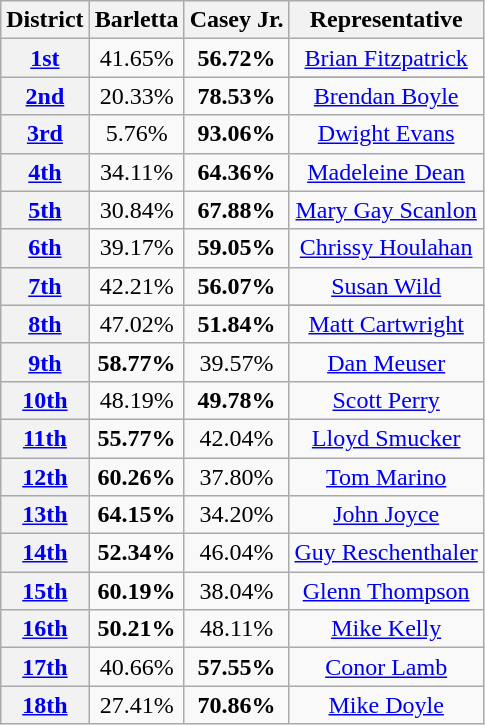<table class=wikitable>
<tr>
<th>District</th>
<th>Barletta</th>
<th>Casey Jr.</th>
<th>Representative</th>
</tr>
<tr align=center>
<th><a href='#'>1st</a></th>
<td>41.65%</td>
<td><strong>56.72%</strong></td>
<td><a href='#'>Brian Fitzpatrick</a></td>
</tr>
<tr align=center>
<th rowspan=2 ><a href='#'>2nd</a></th>
<td rowspan=2>20.33%</td>
<td rowspan=2><strong>78.53%</strong></td>
</tr>
<tr align=center>
<td><a href='#'>Brendan Boyle</a></td>
</tr>
<tr align=center>
<th><a href='#'>3rd</a></th>
<td>5.76%</td>
<td><strong>93.06%</strong></td>
<td><a href='#'>Dwight Evans</a></td>
</tr>
<tr align=center>
<th><a href='#'>4th</a></th>
<td>34.11%</td>
<td><strong>64.36%</strong></td>
<td><a href='#'>Madeleine Dean</a></td>
</tr>
<tr align=center>
<th><a href='#'>5th</a></th>
<td>30.84%</td>
<td><strong>67.88%</strong></td>
<td><a href='#'>Mary Gay Scanlon</a></td>
</tr>
<tr align=center>
<th><a href='#'>6th</a></th>
<td>39.17%</td>
<td><strong>59.05%</strong></td>
<td><a href='#'>Chrissy Houlahan</a></td>
</tr>
<tr align=center>
<th><a href='#'>7th</a></th>
<td>42.21%</td>
<td><strong>56.07%</strong></td>
<td><a href='#'>Susan Wild</a></td>
</tr>
<tr align=center>
<th rowspan=2 ><a href='#'>8th</a></th>
<td rowspan=2>47.02%</td>
<td rowspan=2><strong>51.84%</strong></td>
</tr>
<tr align=center>
<td><a href='#'>Matt Cartwright</a></td>
</tr>
<tr align=center>
<th><a href='#'>9th</a></th>
<td><strong>58.77%</strong></td>
<td>39.57%</td>
<td><a href='#'>Dan Meuser</a></td>
</tr>
<tr align=center>
<th><a href='#'>10th</a></th>
<td>48.19%</td>
<td><strong>49.78%</strong></td>
<td><a href='#'>Scott Perry</a></td>
</tr>
<tr align=center>
<th><a href='#'>11th</a></th>
<td><strong>55.77%</strong></td>
<td>42.04%</td>
<td><a href='#'>Lloyd Smucker</a></td>
</tr>
<tr align=center>
<th><a href='#'>12th</a></th>
<td><strong>60.26%</strong></td>
<td>37.80%</td>
<td><a href='#'>Tom Marino</a></td>
</tr>
<tr align=center>
<th><a href='#'>13th</a></th>
<td><strong>64.15%</strong></td>
<td>34.20%</td>
<td><a href='#'>John Joyce</a></td>
</tr>
<tr align=center>
<th><a href='#'>14th</a></th>
<td><strong>52.34%</strong></td>
<td>46.04%</td>
<td><a href='#'>Guy Reschenthaler</a></td>
</tr>
<tr align=center>
<th><a href='#'>15th</a></th>
<td><strong>60.19%</strong></td>
<td>38.04%</td>
<td><a href='#'>Glenn Thompson</a></td>
</tr>
<tr align=center>
<th><a href='#'>16th</a></th>
<td><strong>50.21%</strong></td>
<td>48.11%</td>
<td><a href='#'>Mike Kelly</a></td>
</tr>
<tr align=center>
<th><a href='#'>17th</a></th>
<td>40.66%</td>
<td><strong>57.55%</strong></td>
<td><a href='#'>Conor Lamb</a></td>
</tr>
<tr align=center>
<th><a href='#'>18th</a></th>
<td>27.41%</td>
<td><strong>70.86%</strong></td>
<td><a href='#'>Mike Doyle</a></td>
</tr>
</table>
